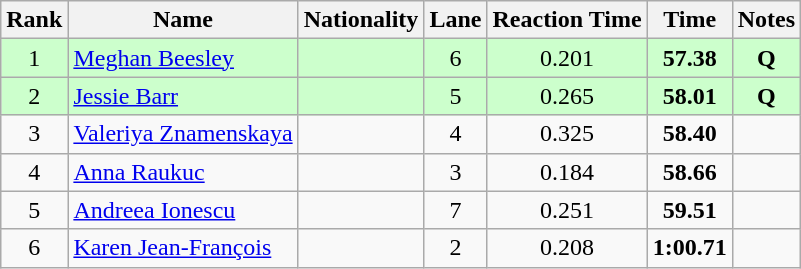<table class="wikitable sortable" style="text-align:center">
<tr>
<th>Rank</th>
<th>Name</th>
<th>Nationality</th>
<th>Lane</th>
<th>Reaction Time</th>
<th>Time</th>
<th>Notes</th>
</tr>
<tr bgcolor=ccffcc>
<td>1</td>
<td align=left><a href='#'>Meghan Beesley</a></td>
<td align=left></td>
<td>6</td>
<td>0.201</td>
<td><strong>57.38</strong></td>
<td><strong>Q</strong></td>
</tr>
<tr bgcolor=ccffcc>
<td>2</td>
<td align=left><a href='#'>Jessie Barr</a></td>
<td align=left></td>
<td>5</td>
<td>0.265</td>
<td><strong>58.01</strong></td>
<td><strong>Q</strong></td>
</tr>
<tr>
<td>3</td>
<td align=left><a href='#'>Valeriya Znamenskaya</a></td>
<td align=left></td>
<td>4</td>
<td>0.325</td>
<td><strong>58.40</strong></td>
<td></td>
</tr>
<tr>
<td>4</td>
<td align=left><a href='#'>Anna Raukuc</a></td>
<td align=left></td>
<td>3</td>
<td>0.184</td>
<td><strong>58.66</strong></td>
<td></td>
</tr>
<tr>
<td>5</td>
<td align=left><a href='#'>Andreea Ionescu</a></td>
<td align=left></td>
<td>7</td>
<td>0.251</td>
<td><strong>59.51</strong></td>
<td></td>
</tr>
<tr>
<td>6</td>
<td align=left><a href='#'>Karen Jean-François</a></td>
<td align=left></td>
<td>2</td>
<td>0.208</td>
<td><strong>1:00.71</strong></td>
<td></td>
</tr>
</table>
